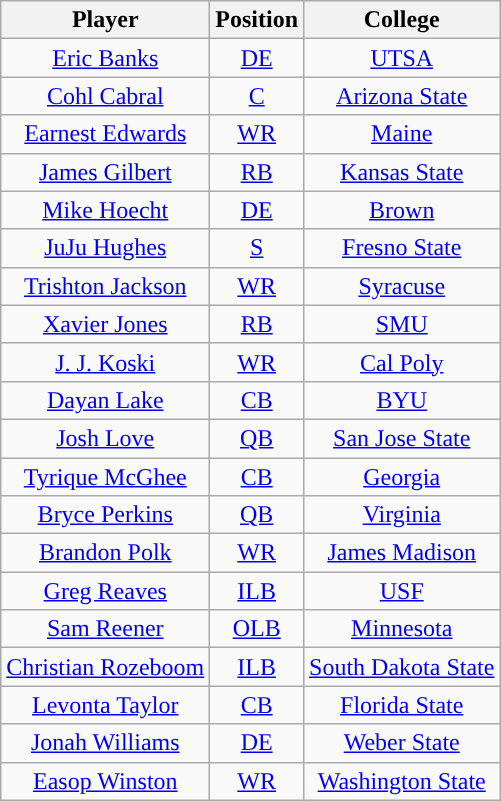<table class="wikitable" style="text-align:center">
<tr>
<th>Player</th>
<th>Position</th>
<th>College</th>
</tr>
<tr>
<td><a href='#'>Eric Banks</a></td>
<td><a href='#'>DE</a></td>
<td><a href='#'>UTSA</a></td>
</tr>
<tr>
<td><a href='#'>Cohl Cabral</a></td>
<td><a href='#'>C</a></td>
<td><a href='#'>Arizona State</a></td>
</tr>
<tr>
<td><a href='#'>Earnest Edwards</a></td>
<td><a href='#'>WR</a></td>
<td><a href='#'>Maine</a></td>
</tr>
<tr>
<td><a href='#'>James Gilbert</a></td>
<td><a href='#'>RB</a></td>
<td><a href='#'>Kansas State</a></td>
</tr>
<tr>
<td><a href='#'>Mike Hoecht</a></td>
<td><a href='#'>DE</a></td>
<td><a href='#'>Brown</a></td>
</tr>
<tr>
<td><a href='#'>JuJu Hughes</a></td>
<td><a href='#'>S</a></td>
<td><a href='#'>Fresno State</a></td>
</tr>
<tr>
<td><a href='#'>Trishton Jackson</a></td>
<td><a href='#'>WR</a></td>
<td><a href='#'>Syracuse</a></td>
</tr>
<tr>
<td><a href='#'>Xavier Jones</a></td>
<td><a href='#'>RB</a></td>
<td><a href='#'>SMU</a></td>
</tr>
<tr>
<td><a href='#'>J. J. Koski</a></td>
<td><a href='#'>WR</a></td>
<td><a href='#'>Cal Poly</a></td>
</tr>
<tr>
<td><a href='#'>Dayan Lake</a></td>
<td><a href='#'>CB</a></td>
<td><a href='#'>BYU</a></td>
</tr>
<tr>
<td><a href='#'>Josh Love</a></td>
<td><a href='#'>QB</a></td>
<td><a href='#'>San Jose State</a></td>
</tr>
<tr>
<td><a href='#'>Tyrique McGhee</a></td>
<td><a href='#'>CB</a></td>
<td><a href='#'>Georgia</a></td>
</tr>
<tr>
<td><a href='#'>Bryce Perkins</a></td>
<td><a href='#'>QB</a></td>
<td><a href='#'>Virginia</a></td>
</tr>
<tr>
<td><a href='#'>Brandon Polk</a></td>
<td><a href='#'>WR</a></td>
<td><a href='#'>James Madison</a></td>
</tr>
<tr>
<td><a href='#'>Greg Reaves</a></td>
<td><a href='#'>ILB</a></td>
<td><a href='#'>USF</a></td>
</tr>
<tr>
<td><a href='#'>Sam Reener</a></td>
<td><a href='#'>OLB</a></td>
<td><a href='#'>Minnesota</a></td>
</tr>
<tr>
<td><a href='#'>Christian Rozeboom</a></td>
<td><a href='#'>ILB</a></td>
<td><a href='#'>South Dakota State</a></td>
</tr>
<tr>
<td><a href='#'>Levonta Taylor</a></td>
<td><a href='#'>CB</a></td>
<td><a href='#'>Florida State</a></td>
</tr>
<tr>
<td><a href='#'>Jonah Williams</a></td>
<td><a href='#'>DE</a></td>
<td><a href='#'>Weber State</a></td>
</tr>
<tr>
<td><a href='#'>Easop Winston</a></td>
<td><a href='#'>WR</a></td>
<td><a href='#'>Washington State</a></td>
</tr>
</table>
